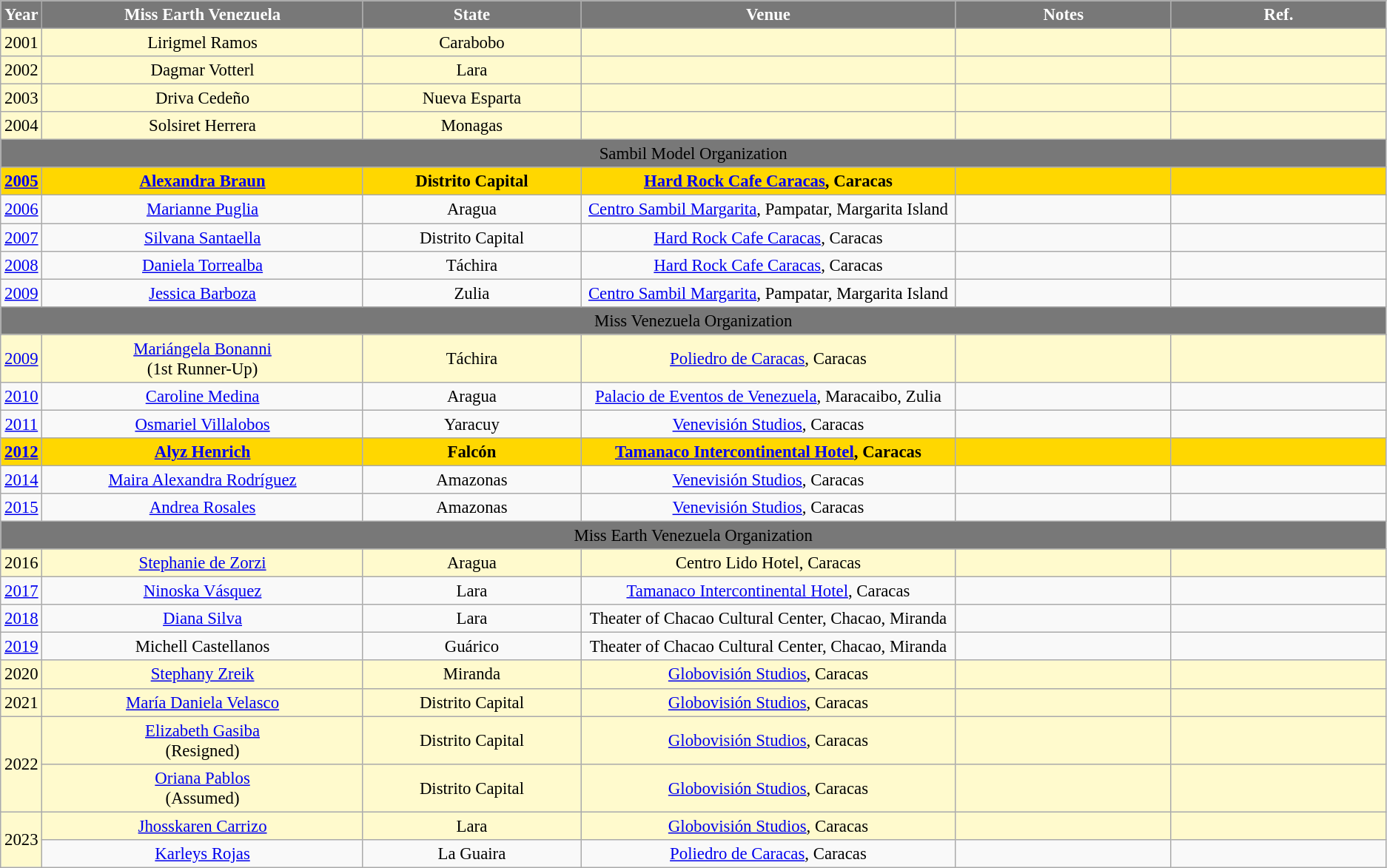<table class="wikitable sortable" style="font-size: 95%; text-align:center">
<tr>
<th width="30" style="background-color:#787878;color:#FFFFFF;">Year</th>
<th width="300" style="background-color:#787878;color:#FFFFFF;">Miss Earth Venezuela</th>
<th width="200" style="background-color:#787878;color:#FFFFFF;">State</th>
<th width="350" style="background-color:#787878;color:#FFFFFF;">Venue</th>
<th width="200" style="background-color:#787878;color:#FFFFFF;">Notes</th>
<th width="200" style="background-color:#787878;color:#FFFFFF;">Ref.</th>
</tr>
<tr style="background: #FFFACD;" |>
<td>2001</td>
<td>Lirigmel Ramos</td>
<td>Carabobo</td>
<td></td>
<td></td>
<td></td>
</tr>
<tr style="background: #FFFACD;" |>
<td>2002</td>
<td>Dagmar Votterl</td>
<td>Lara</td>
<td></td>
<td></td>
<td></td>
</tr>
<tr style="background: #FFFACD;" |>
<td>2003</td>
<td>Driva Cedeño</td>
<td>Nueva Esparta</td>
<td></td>
<td></td>
<td></td>
</tr>
<tr style="background: #FFFACD;" |>
<td>2004</td>
<td>Solsiret Herrera</td>
<td>Monagas</td>
<td></td>
<td></td>
<td></td>
</tr>
<tr bgcolor="#787878" align="center">
<td colspan="6"><span>Sambil Model Organization</span></td>
</tr>
<tr style="background-color:gold; font-weight: bold ">
<td><a href='#'>2005</a></td>
<td><strong><a href='#'>Alexandra Braun</a></strong></td>
<td>Distrito Capital</td>
<td><a href='#'>Hard Rock Cafe Caracas</a>, Caracas</td>
<td></td>
<td></td>
</tr>
<tr>
<td><a href='#'>2006</a></td>
<td><a href='#'>Marianne Puglia</a></td>
<td>Aragua</td>
<td><a href='#'>Centro Sambil Margarita</a>, Pampatar, Margarita Island</td>
<td></td>
<td></td>
</tr>
<tr>
<td><a href='#'>2007</a></td>
<td><a href='#'>Silvana Santaella</a></td>
<td>Distrito Capital</td>
<td><a href='#'>Hard Rock Cafe Caracas</a>, Caracas</td>
<td></td>
<td></td>
</tr>
<tr>
<td><a href='#'>2008</a></td>
<td><a href='#'>Daniela Torrealba</a></td>
<td>Táchira</td>
<td><a href='#'>Hard Rock Cafe Caracas</a>, Caracas</td>
<td></td>
<td></td>
</tr>
<tr>
<td><a href='#'>2009</a></td>
<td><a href='#'>Jessica Barboza</a></td>
<td>Zulia</td>
<td><a href='#'>Centro Sambil Margarita</a>, Pampatar, Margarita Island</td>
<td></td>
<td></td>
</tr>
<tr bgcolor="#787878" align="center">
<td colspan="6"><span>Miss Venezuela Organization</span></td>
</tr>
<tr style="background: #FFFACD;" |>
<td><a href='#'>2009</a></td>
<td><a href='#'>Mariángela Bonanni</a><br>(1st Runner-Up)</td>
<td>Táchira</td>
<td><a href='#'>Poliedro de Caracas</a>, Caracas</td>
<td></td>
<td></td>
</tr>
<tr>
<td><a href='#'>2010</a></td>
<td><a href='#'>Caroline Medina</a></td>
<td>Aragua</td>
<td><a href='#'>Palacio de Eventos de Venezuela</a>, Maracaibo, Zulia</td>
<td></td>
<td></td>
</tr>
<tr>
<td><a href='#'>2011</a></td>
<td><a href='#'>Osmariel Villalobos</a></td>
<td>Yaracuy</td>
<td><a href='#'>Venevisión Studios</a>, Caracas</td>
<td></td>
<td></td>
</tr>
<tr style="background-color:gold; font-weight: bold ">
<td><a href='#'>2012</a></td>
<td><strong><a href='#'>Alyz Henrich</a></strong></td>
<td>Falcón</td>
<td><a href='#'>Tamanaco Intercontinental Hotel</a>, Caracas</td>
<td></td>
<td></td>
</tr>
<tr>
<td><a href='#'>2014</a></td>
<td><a href='#'>Maira Alexandra Rodríguez</a></td>
<td>Amazonas</td>
<td><a href='#'>Venevisión Studios</a>, Caracas</td>
<td></td>
<td></td>
</tr>
<tr>
<td><a href='#'>2015</a></td>
<td><a href='#'>Andrea Rosales</a></td>
<td>Amazonas</td>
<td><a href='#'>Venevisión Studios</a>, Caracas</td>
<td></td>
<td></td>
</tr>
<tr bgcolor="#787878" align="center">
<td colspan="6"><span>Miss Earth Venezuela Organization</span></td>
</tr>
<tr style="background: #FFFACD;" |>
<td>2016</td>
<td><a href='#'>Stephanie de Zorzi</a></td>
<td>Aragua</td>
<td>Centro Lido Hotel, Caracas</td>
<td></td>
<td></td>
</tr>
<tr>
<td><a href='#'>2017</a></td>
<td><a href='#'>Ninoska Vásquez</a></td>
<td>Lara</td>
<td><a href='#'>Tamanaco Intercontinental Hotel</a>, Caracas</td>
<td></td>
<td></td>
</tr>
<tr>
<td><a href='#'>2018</a></td>
<td><a href='#'>Diana Silva</a></td>
<td>Lara</td>
<td>Theater of Chacao Cultural Center, Chacao, Miranda</td>
<td></td>
<td></td>
</tr>
<tr>
<td><a href='#'>2019</a></td>
<td>Michell Castellanos</td>
<td>Guárico</td>
<td>Theater of Chacao Cultural Center, Chacao, Miranda</td>
<td></td>
<td></td>
</tr>
<tr style="background: #FFFACD;" |>
<td>2020</td>
<td><a href='#'>Stephany Zreik</a></td>
<td>Miranda</td>
<td><a href='#'>Globovisión Studios</a>, Caracas</td>
<td></td>
<td></td>
</tr>
<tr style="background: #FFFACD;" |>
<td>2021</td>
<td><a href='#'>María Daniela Velasco</a></td>
<td>Distrito Capital</td>
<td><a href='#'>Globovisión Studios</a>, Caracas</td>
<td></td>
<td></td>
</tr>
<tr style="background: #FFFACD;" |>
<td rowspan="2">2022</td>
<td><a href='#'>Elizabeth Gasiba</a><br>(Resigned)</td>
<td>Distrito Capital</td>
<td><a href='#'>Globovisión Studios</a>, Caracas</td>
<td></td>
<td></td>
</tr>
<tr style="background: #FFFACD;" |>
<td><a href='#'>Oriana Pablos</a><br>(Assumed)</td>
<td>Distrito Capital</td>
<td><a href='#'>Globovisión Studios</a>, Caracas</td>
<td></td>
<td></td>
</tr>
<tr style="background: #FFFACD;" |>
<td rowspan="2">2023</td>
<td><a href='#'>Jhosskaren Carrizo</a></td>
<td>Lara</td>
<td><a href='#'>Globovisión Studios</a>, Caracas</td>
<td></td>
<td></td>
</tr>
<tr>
<td><a href='#'>Karleys Rojas</a></td>
<td>La Guaira</td>
<td><a href='#'>Poliedro de Caracas</a>, Caracas</td>
<td></td>
<td></td>
</tr>
</table>
